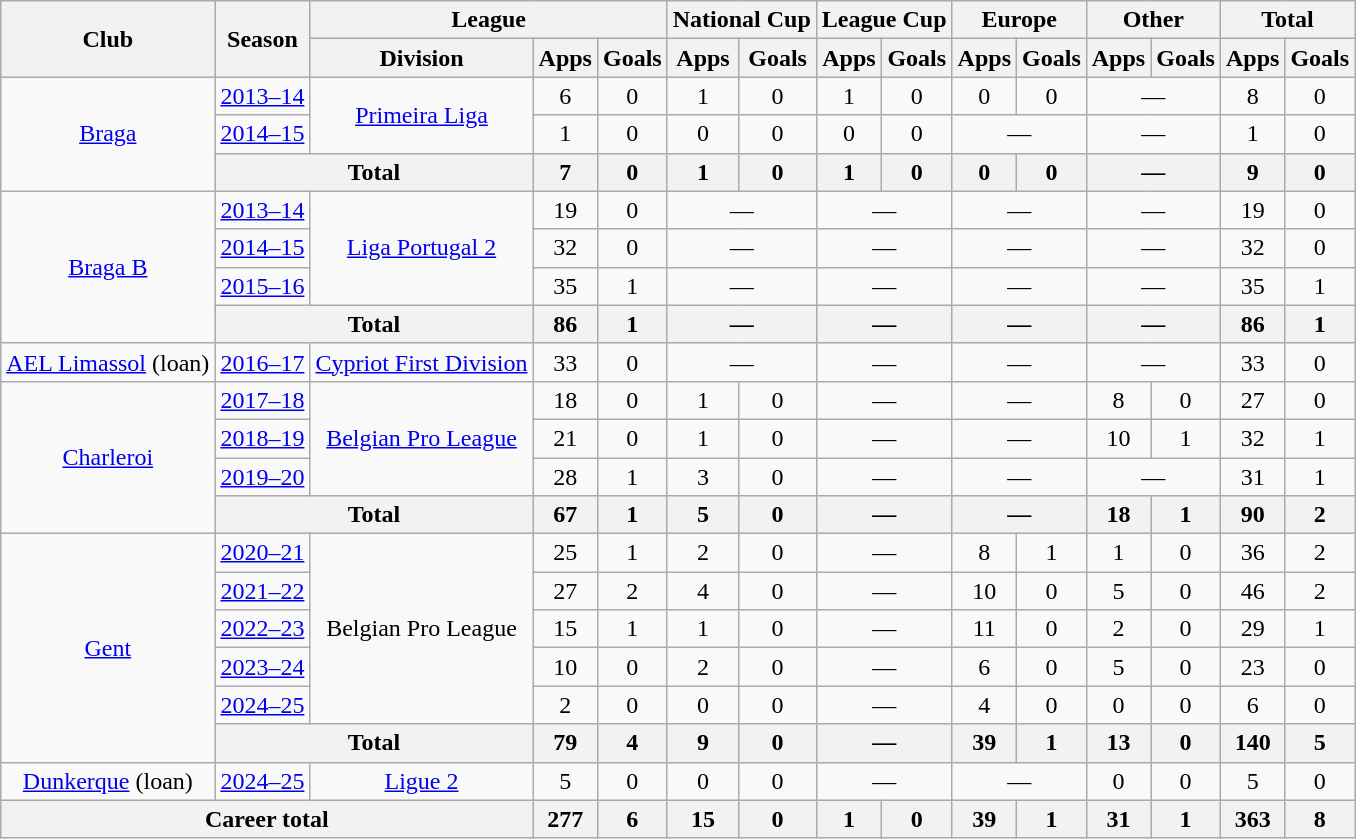<table class="wikitable" style="text-align:center">
<tr>
<th rowspan="2">Club</th>
<th rowspan="2">Season</th>
<th colspan="3">League</th>
<th colspan="2">National Cup</th>
<th colspan="2">League Cup</th>
<th colspan="2">Europe</th>
<th colspan="2">Other</th>
<th colspan="2">Total</th>
</tr>
<tr>
<th>Division</th>
<th>Apps</th>
<th>Goals</th>
<th>Apps</th>
<th>Goals</th>
<th>Apps</th>
<th>Goals</th>
<th>Apps</th>
<th>Goals</th>
<th>Apps</th>
<th>Goals</th>
<th>Apps</th>
<th>Goals</th>
</tr>
<tr>
<td rowspan="3"><a href='#'>Braga</a></td>
<td><a href='#'>2013–14</a></td>
<td rowspan="2"><a href='#'>Primeira Liga</a></td>
<td>6</td>
<td>0</td>
<td>1</td>
<td>0</td>
<td>1</td>
<td>0</td>
<td>0</td>
<td>0</td>
<td colspan="2">—</td>
<td>8</td>
<td>0</td>
</tr>
<tr>
<td><a href='#'>2014–15</a></td>
<td>1</td>
<td>0</td>
<td>0</td>
<td>0</td>
<td>0</td>
<td>0</td>
<td colspan="2">—</td>
<td colspan="2">—</td>
<td>1</td>
<td>0</td>
</tr>
<tr>
<th colspan="2">Total</th>
<th>7</th>
<th>0</th>
<th>1</th>
<th>0</th>
<th>1</th>
<th>0</th>
<th>0</th>
<th>0</th>
<th colspan="2">—</th>
<th>9</th>
<th>0</th>
</tr>
<tr>
<td rowspan="4"><a href='#'>Braga B</a></td>
<td><a href='#'>2013–14</a></td>
<td rowspan="3"><a href='#'>Liga Portugal 2</a></td>
<td>19</td>
<td>0</td>
<td colspan="2">—</td>
<td colspan="2">—</td>
<td colspan="2">—</td>
<td colspan="2">—</td>
<td>19</td>
<td>0</td>
</tr>
<tr>
<td><a href='#'>2014–15</a></td>
<td>32</td>
<td>0</td>
<td colspan="2">—</td>
<td colspan="2">—</td>
<td colspan="2">—</td>
<td colspan="2">—</td>
<td>32</td>
<td>0</td>
</tr>
<tr>
<td><a href='#'>2015–16</a></td>
<td>35</td>
<td>1</td>
<td colspan="2">—</td>
<td colspan="2">—</td>
<td colspan="2">—</td>
<td colspan="2">—</td>
<td>35</td>
<td>1</td>
</tr>
<tr>
<th colspan="2">Total</th>
<th>86</th>
<th>1</th>
<th colspan="2">—</th>
<th colspan="2">—</th>
<th colspan="2">—</th>
<th colspan="2">—</th>
<th>86</th>
<th>1</th>
</tr>
<tr>
<td><a href='#'>AEL Limassol</a> (loan)</td>
<td><a href='#'>2016–17</a></td>
<td><a href='#'>Cypriot First Division</a></td>
<td>33</td>
<td>0</td>
<td colspan="2">—</td>
<td colspan="2">—</td>
<td colspan="2">—</td>
<td colspan="2">—</td>
<td>33</td>
<td>0</td>
</tr>
<tr>
<td rowspan="4"><a href='#'>Charleroi</a></td>
<td><a href='#'>2017–18</a></td>
<td rowspan="3"><a href='#'>Belgian Pro League</a></td>
<td>18</td>
<td>0</td>
<td>1</td>
<td>0</td>
<td colspan="2">—</td>
<td colspan="2">—</td>
<td>8</td>
<td>0</td>
<td>27</td>
<td>0</td>
</tr>
<tr>
<td><a href='#'>2018–19</a></td>
<td>21</td>
<td>0</td>
<td>1</td>
<td>0</td>
<td colspan="2">—</td>
<td colspan="2">—</td>
<td>10</td>
<td>1</td>
<td>32</td>
<td>1</td>
</tr>
<tr>
<td><a href='#'>2019–20</a></td>
<td>28</td>
<td>1</td>
<td>3</td>
<td>0</td>
<td colspan="2">—</td>
<td colspan="2">—</td>
<td colspan="2">—</td>
<td>31</td>
<td>1</td>
</tr>
<tr>
<th colspan="2">Total</th>
<th>67</th>
<th>1</th>
<th>5</th>
<th>0</th>
<th colspan="2">—</th>
<th colspan="2">—</th>
<th>18</th>
<th>1</th>
<th>90</th>
<th>2</th>
</tr>
<tr>
<td rowspan="6"><a href='#'>Gent</a></td>
<td><a href='#'>2020–21</a></td>
<td rowspan="5">Belgian Pro League</td>
<td>25</td>
<td>1</td>
<td>2</td>
<td>0</td>
<td colspan="2">—</td>
<td>8</td>
<td>1</td>
<td>1</td>
<td>0</td>
<td>36</td>
<td>2</td>
</tr>
<tr>
<td><a href='#'>2021–22</a></td>
<td>27</td>
<td>2</td>
<td>4</td>
<td>0</td>
<td colspan="2">—</td>
<td>10</td>
<td>0</td>
<td>5</td>
<td>0</td>
<td>46</td>
<td>2</td>
</tr>
<tr>
<td><a href='#'>2022–23</a></td>
<td>15</td>
<td>1</td>
<td>1</td>
<td>0</td>
<td colspan="2">—</td>
<td>11</td>
<td>0</td>
<td>2</td>
<td>0</td>
<td>29</td>
<td>1</td>
</tr>
<tr>
<td><a href='#'>2023–24</a></td>
<td>10</td>
<td>0</td>
<td>2</td>
<td>0</td>
<td colspan="2">—</td>
<td>6</td>
<td>0</td>
<td>5</td>
<td>0</td>
<td>23</td>
<td>0</td>
</tr>
<tr>
<td><a href='#'>2024–25</a></td>
<td>2</td>
<td>0</td>
<td>0</td>
<td>0</td>
<td colspan="2">—</td>
<td>4</td>
<td>0</td>
<td>0</td>
<td>0</td>
<td>6</td>
<td>0</td>
</tr>
<tr>
<th colspan="2">Total</th>
<th>79</th>
<th>4</th>
<th>9</th>
<th>0</th>
<th colspan="2">—</th>
<th>39</th>
<th>1</th>
<th>13</th>
<th>0</th>
<th>140</th>
<th>5</th>
</tr>
<tr>
<td><a href='#'>Dunkerque</a> (loan)</td>
<td><a href='#'>2024–25</a></td>
<td><a href='#'>Ligue 2</a></td>
<td>5</td>
<td>0</td>
<td>0</td>
<td>0</td>
<td colspan="2">—</td>
<td colspan="2">—</td>
<td>0</td>
<td>0</td>
<td>5</td>
<td>0</td>
</tr>
<tr>
<th colspan="3">Career total</th>
<th>277</th>
<th>6</th>
<th>15</th>
<th>0</th>
<th>1</th>
<th>0</th>
<th>39</th>
<th>1</th>
<th>31</th>
<th>1</th>
<th>363</th>
<th>8</th>
</tr>
</table>
